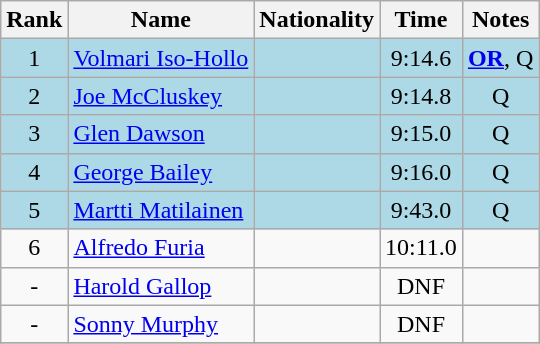<table class="wikitable sortable" style="text-align:center">
<tr>
<th>Rank</th>
<th>Name</th>
<th>Nationality</th>
<th>Time</th>
<th>Notes</th>
</tr>
<tr bgcolor=lightblue>
<td>1</td>
<td align=left><a href='#'>Volmari Iso-Hollo</a></td>
<td align=left></td>
<td>9:14.6</td>
<td><a href='#'><strong>OR</strong></a>, Q</td>
</tr>
<tr bgcolor=lightblue>
<td>2</td>
<td align=left><a href='#'>Joe McCluskey</a></td>
<td align=left></td>
<td>9:14.8</td>
<td>Q</td>
</tr>
<tr bgcolor=lightblue>
<td>3</td>
<td align=left><a href='#'>Glen Dawson</a></td>
<td align=left></td>
<td>9:15.0</td>
<td>Q</td>
</tr>
<tr bgcolor=lightblue>
<td>4</td>
<td align=left><a href='#'>George Bailey</a></td>
<td align=left></td>
<td>9:16.0</td>
<td>Q</td>
</tr>
<tr bgcolor=lightblue>
<td>5</td>
<td align=left><a href='#'>Martti Matilainen</a></td>
<td align=left></td>
<td>9:43.0</td>
<td>Q</td>
</tr>
<tr>
<td>6</td>
<td align=left><a href='#'>Alfredo Furia</a></td>
<td align=left></td>
<td>10:11.0</td>
<td></td>
</tr>
<tr>
<td>-</td>
<td align=left><a href='#'>Harold Gallop</a></td>
<td align=left></td>
<td>DNF</td>
<td></td>
</tr>
<tr>
<td>-</td>
<td align=left><a href='#'>Sonny Murphy</a></td>
<td align=left></td>
<td>DNF</td>
<td></td>
</tr>
<tr>
</tr>
</table>
